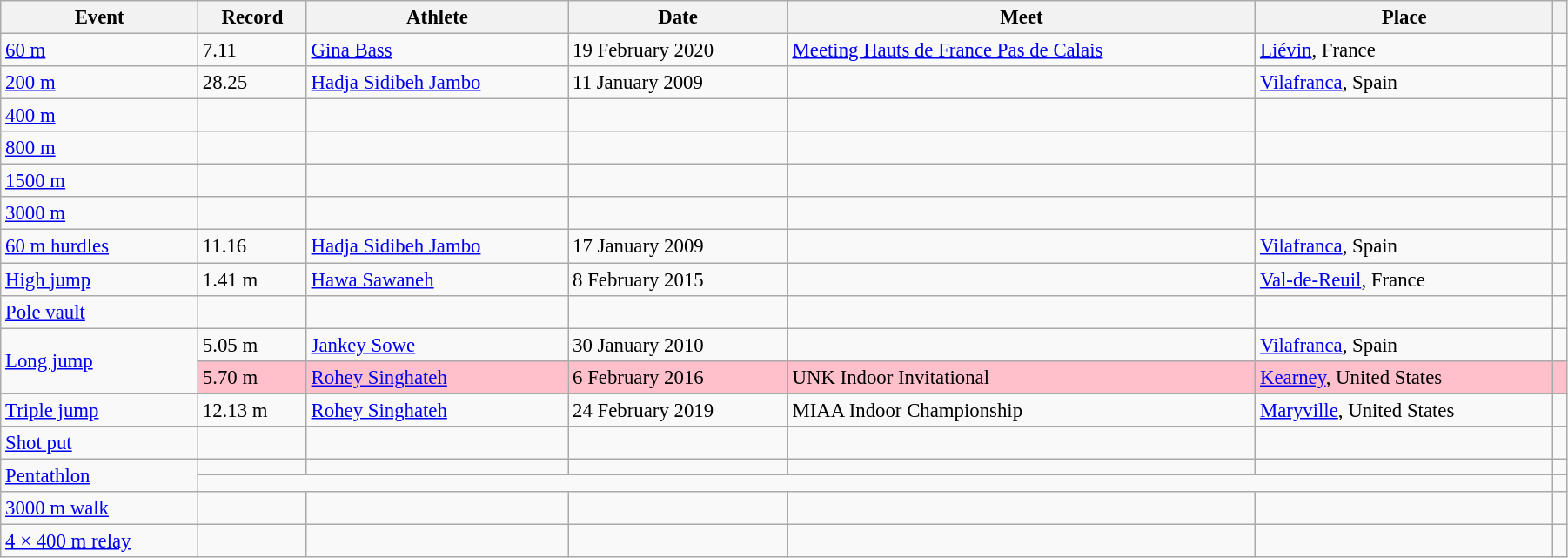<table class="wikitable" style="font-size:95%; width: 95%;">
<tr>
<th>Event</th>
<th>Record</th>
<th>Athlete</th>
<th>Date</th>
<th>Meet</th>
<th>Place</th>
<th></th>
</tr>
<tr>
<td><a href='#'>60 m</a></td>
<td>7.11</td>
<td><a href='#'>Gina Bass</a></td>
<td>19 February 2020</td>
<td><a href='#'>Meeting Hauts de France Pas de Calais</a></td>
<td><a href='#'>Liévin</a>, France</td>
<td></td>
</tr>
<tr>
<td><a href='#'>200 m</a></td>
<td>28.25</td>
<td><a href='#'>Hadja Sidibeh Jambo</a></td>
<td>11 January 2009</td>
<td></td>
<td><a href='#'>Vilafranca</a>, Spain</td>
<td></td>
</tr>
<tr>
<td><a href='#'>400 m</a></td>
<td></td>
<td></td>
<td></td>
<td></td>
<td></td>
<td></td>
</tr>
<tr>
<td><a href='#'>800 m</a></td>
<td></td>
<td></td>
<td></td>
<td></td>
<td></td>
<td></td>
</tr>
<tr>
<td><a href='#'>1500 m</a></td>
<td></td>
<td></td>
<td></td>
<td></td>
<td></td>
<td></td>
</tr>
<tr>
<td><a href='#'>3000 m</a></td>
<td></td>
<td></td>
<td></td>
<td></td>
<td></td>
<td></td>
</tr>
<tr>
<td><a href='#'>60 m hurdles</a></td>
<td>11.16</td>
<td><a href='#'>Hadja Sidibeh Jambo</a></td>
<td>17 January 2009</td>
<td></td>
<td><a href='#'>Vilafranca</a>, Spain</td>
<td></td>
</tr>
<tr>
<td><a href='#'>High jump</a></td>
<td>1.41 m</td>
<td><a href='#'>Hawa Sawaneh</a></td>
<td>8 February 2015</td>
<td></td>
<td><a href='#'>Val-de-Reuil</a>, France</td>
<td></td>
</tr>
<tr>
<td><a href='#'>Pole vault</a></td>
<td></td>
<td></td>
<td></td>
<td></td>
<td></td>
<td></td>
</tr>
<tr>
<td rowspan=2><a href='#'>Long jump</a></td>
<td>5.05 m</td>
<td><a href='#'>Jankey Sowe</a></td>
<td>30 January 2010</td>
<td></td>
<td><a href='#'>Vilafranca</a>, Spain</td>
<td></td>
</tr>
<tr style="background:pink">
<td>5.70 m</td>
<td><a href='#'>Rohey Singhateh</a></td>
<td>6 February 2016</td>
<td>UNK Indoor Invitational</td>
<td><a href='#'>Kearney</a>, United States</td>
<td></td>
</tr>
<tr>
<td><a href='#'>Triple jump</a></td>
<td>12.13 m</td>
<td><a href='#'>Rohey Singhateh</a></td>
<td>24 February 2019</td>
<td>MIAA Indoor Championship</td>
<td><a href='#'>Maryville</a>, United States</td>
<td></td>
</tr>
<tr>
<td><a href='#'>Shot put</a></td>
<td></td>
<td></td>
<td></td>
<td></td>
<td></td>
<td></td>
</tr>
<tr>
<td rowspan=2><a href='#'>Pentathlon</a></td>
<td></td>
<td></td>
<td></td>
<td></td>
<td></td>
<td></td>
</tr>
<tr>
<td colspan=5></td>
<td></td>
</tr>
<tr>
<td><a href='#'>3000 m walk</a></td>
<td></td>
<td></td>
<td></td>
<td></td>
<td></td>
<td></td>
</tr>
<tr>
<td><a href='#'>4 × 400 m relay</a></td>
<td></td>
<td></td>
<td></td>
<td></td>
<td></td>
<td></td>
</tr>
</table>
